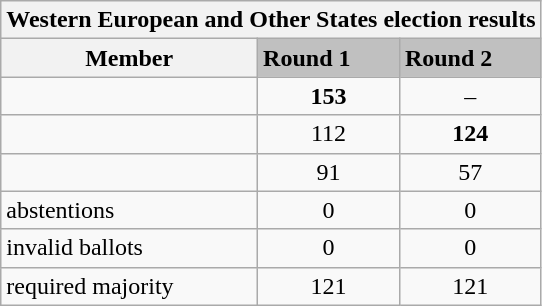<table class="wikitable collapsible">
<tr>
<th colspan="3">Western European and Other States election results</th>
</tr>
<tr>
<th>Member</th>
<td style="background:silver;"><strong>Round 1</strong></td>
<td style="background:silver;"><strong>Round 2</strong></td>
</tr>
<tr>
<td></td>
<td style="text-align:center;"><strong>153</strong></td>
<td style="text-align:center;">–</td>
</tr>
<tr>
<td></td>
<td style="text-align:center;">112</td>
<td style="text-align:center;"><strong>124</strong></td>
</tr>
<tr>
<td></td>
<td style="text-align:center;">91</td>
<td style="text-align:center;">57</td>
</tr>
<tr>
<td>abstentions</td>
<td style="text-align:center;">0</td>
<td style="text-align:center;">0</td>
</tr>
<tr>
<td>invalid ballots</td>
<td style="text-align:center;">0</td>
<td style="text-align:center;">0</td>
</tr>
<tr>
<td>required majority</td>
<td style="text-align:center;">121</td>
<td style="text-align:center;">121</td>
</tr>
</table>
